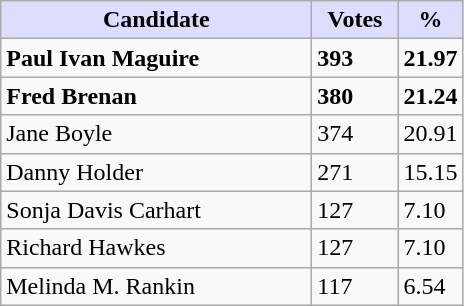<table class="wikitable">
<tr>
<th style="background:#ddf; width:200px;">Candidate</th>
<th style="background:#ddf; width:50px;">Votes</th>
<th style="background:#ddf; width:30px;">%</th>
</tr>
<tr>
<td><strong>Paul Ivan Maguire</strong></td>
<td><strong>393</strong></td>
<td><strong>21.97</strong></td>
</tr>
<tr>
<td><strong>Fred Brenan</strong></td>
<td><strong>380</strong></td>
<td><strong>21.24</strong></td>
</tr>
<tr>
<td>Jane Boyle</td>
<td>374</td>
<td>20.91</td>
</tr>
<tr>
<td>Danny Holder</td>
<td>271</td>
<td>15.15</td>
</tr>
<tr>
<td>Sonja Davis Carhart</td>
<td>127</td>
<td>7.10</td>
</tr>
<tr>
<td>Richard Hawkes</td>
<td>127</td>
<td>7.10</td>
</tr>
<tr>
<td>Melinda M. Rankin</td>
<td>117</td>
<td>6.54</td>
</tr>
</table>
